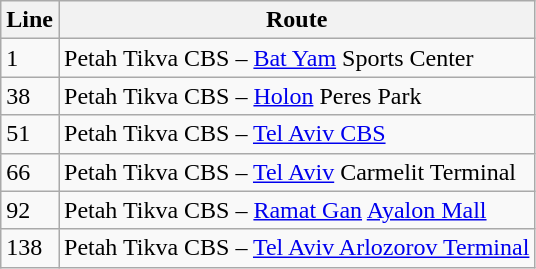<table class="wikitable">
<tr>
<th>Line</th>
<th>Route</th>
</tr>
<tr>
<td>1</td>
<td>Petah Tikva CBS – <a href='#'>Bat Yam</a> Sports Center</td>
</tr>
<tr>
<td>38</td>
<td>Petah Tikva CBS – <a href='#'>Holon</a> Peres Park</td>
</tr>
<tr>
<td>51</td>
<td>Petah Tikva CBS – <a href='#'>Tel Aviv CBS</a></td>
</tr>
<tr>
<td>66</td>
<td>Petah Tikva CBS – <a href='#'>Tel Aviv</a> Carmelit Terminal</td>
</tr>
<tr>
<td>92</td>
<td>Petah Tikva CBS – <a href='#'>Ramat Gan</a> <a href='#'>Ayalon Mall</a></td>
</tr>
<tr>
<td>138</td>
<td>Petah Tikva CBS – <a href='#'>Tel Aviv Arlozorov Terminal</a></td>
</tr>
</table>
